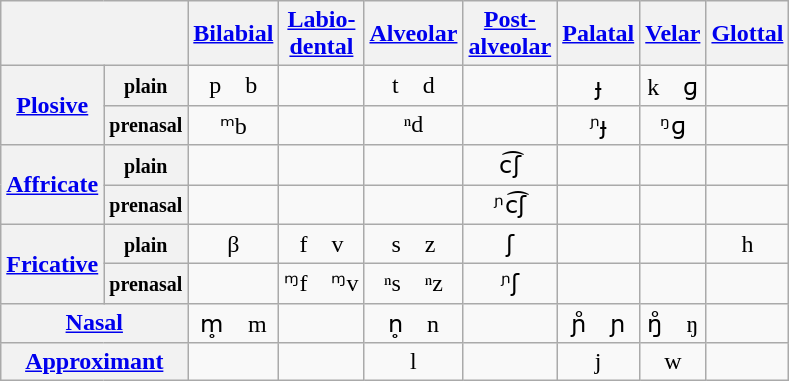<table class="wikitable" style="text-align:center">
<tr>
<th colspan="2"></th>
<th><a href='#'>Bilabial</a></th>
<th><a href='#'>Labio-<br>dental</a></th>
<th><a href='#'>Alveolar</a></th>
<th><a href='#'>Post-<br>alveolar</a></th>
<th><a href='#'>Palatal</a></th>
<th><a href='#'>Velar</a></th>
<th><a href='#'>Glottal</a></th>
</tr>
<tr>
<th rowspan="2"><a href='#'>Plosive</a></th>
<th><small>plain</small></th>
<td>p b</td>
<td></td>
<td>t d</td>
<td></td>
<td>ɟ</td>
<td>k ɡ</td>
<td></td>
</tr>
<tr>
<th><small>prenasal</small></th>
<td>ᵐb</td>
<td></td>
<td>ⁿd</td>
<td></td>
<td>ᶮɟ</td>
<td>ᵑɡ</td>
<td></td>
</tr>
<tr>
<th rowspan="2"><a href='#'>Affricate</a></th>
<th><small>plain</small></th>
<td></td>
<td></td>
<td></td>
<td>c͡ʃ</td>
<td></td>
<td></td>
<td></td>
</tr>
<tr>
<th><small>prenasal</small></th>
<td></td>
<td></td>
<td></td>
<td>ᶮc͡ʃ</td>
<td></td>
<td></td>
<td></td>
</tr>
<tr>
<th rowspan="2"><a href='#'>Fricative</a></th>
<th><small>plain</small></th>
<td>β</td>
<td>f v</td>
<td>s z</td>
<td>ʃ</td>
<td></td>
<td></td>
<td>h</td>
</tr>
<tr>
<th><small>prenasal</small></th>
<td></td>
<td>ᶬf ᶬv</td>
<td>ⁿs ⁿz</td>
<td>ᶮʃ</td>
<td></td>
<td></td>
<td></td>
</tr>
<tr>
<th colspan="2"><a href='#'>Nasal</a></th>
<td>m̥ m</td>
<td></td>
<td>n̥ n</td>
<td></td>
<td>ɲ̊ ɲ</td>
<td>ŋ̊ ŋ</td>
<td></td>
</tr>
<tr>
<th colspan="2"><a href='#'>Approximant</a></th>
<td></td>
<td></td>
<td>l</td>
<td></td>
<td>j</td>
<td>w</td>
<td></td>
</tr>
</table>
